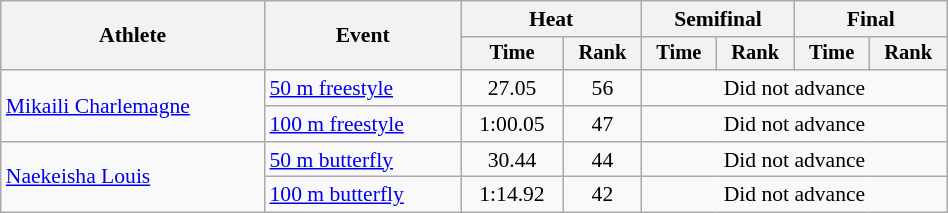<table class="wikitable" style="text-align:center; font-size:90%; width:50%;">
<tr>
<th rowspan="2">Athlete</th>
<th rowspan="2">Event</th>
<th colspan="2">Heat</th>
<th colspan="2">Semifinal</th>
<th colspan="2">Final</th>
</tr>
<tr style="font-size:95%">
<th>Time</th>
<th>Rank</th>
<th>Time</th>
<th>Rank</th>
<th>Time</th>
<th>Rank</th>
</tr>
<tr>
<td align=left rowspan=2><a href='#'>Mikaili Charlemagne</a></td>
<td align=left><a href='#'>50 m freestyle</a></td>
<td>27.05</td>
<td>56</td>
<td colspan="4">Did not advance</td>
</tr>
<tr>
<td align=left><a href='#'>100 m freestyle</a></td>
<td>1:00.05</td>
<td>47</td>
<td colspan="4">Did not advance</td>
</tr>
<tr>
<td align=left rowspan=2><a href='#'>Naekeisha Louis</a></td>
<td align=left><a href='#'>50 m butterfly</a></td>
<td>30.44</td>
<td>44</td>
<td colspan="4">Did not advance</td>
</tr>
<tr>
<td align=left><a href='#'>100 m butterfly</a></td>
<td>1:14.92</td>
<td>42</td>
<td colspan="4">Did not advance</td>
</tr>
</table>
